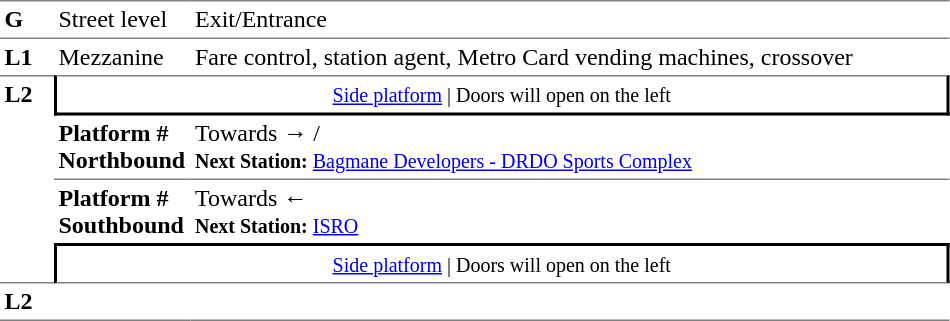<table table border=0 cellspacing=0 cellpadding=3>
<tr>
<td style="border-bottom:solid 1px gray;border-top:solid 1px gray;" width=30 valign=top><strong>G</strong></td>
<td style="border-top:solid 1px gray;border-bottom:solid 1px gray;" width=85 valign=top>Street level</td>
<td style="border-top:solid 1px gray;border-bottom:solid 1px gray;" width=500 valign=top>Exit/Entrance</td>
</tr>
<tr>
<td valign=top><strong>L1</strong></td>
<td valign=top>Mezzanine</td>
<td valign=top>Fare control, station agent, Metro Card vending machines, crossover<br></td>
</tr>
<tr>
<td style="border-top:solid 1px gray;border-bottom:solid 1px gray;" width=30 rowspan=4 valign=top><strong>L2</strong></td>
<td style="border-top:solid 1px gray;border-right:solid 2px black;border-left:solid 2px black;border-bottom:solid 2px black;text-align:center;" colspan=2><small><a href='#'>Side platform</a> | Doors will open on the left </small></td>
</tr>
<tr>
<td style="border-bottom:solid 1px gray;" width=85><span><strong>Platform #</strong><br><strong>Northbound</strong></span></td>
<td style="border-bottom:solid 1px gray;" width=500>Towards →  / <br><small><strong>Next Station:</strong> <a href='#'>Bagmane Developers - DRDO Sports Complex</a></small></td>
</tr>
<tr>
<td><span><strong>Platform #</strong><br><strong>Southbound</strong></span></td>
<td>Towards ← <br><small><strong>Next Station:</strong> <a href='#'>ISRO</a></small></td>
</tr>
<tr>
<td style="border-top:solid 2px black;border-right:solid 2px black;border-left:solid 2px black;border-bottom:solid 1px gray;" colspan=2  align=center><small><a href='#'>Side platform</a> | Doors will open on the left </small></td>
</tr>
<tr>
<td style="border-bottom:solid 1px gray;" width=30 rowspan=2 valign=top><strong>L2</strong></td>
<td style="border-bottom:solid 1px gray;" width=85></td>
<td style="border-bottom:solid 1px gray;" width=500></td>
</tr>
<tr>
</tr>
</table>
